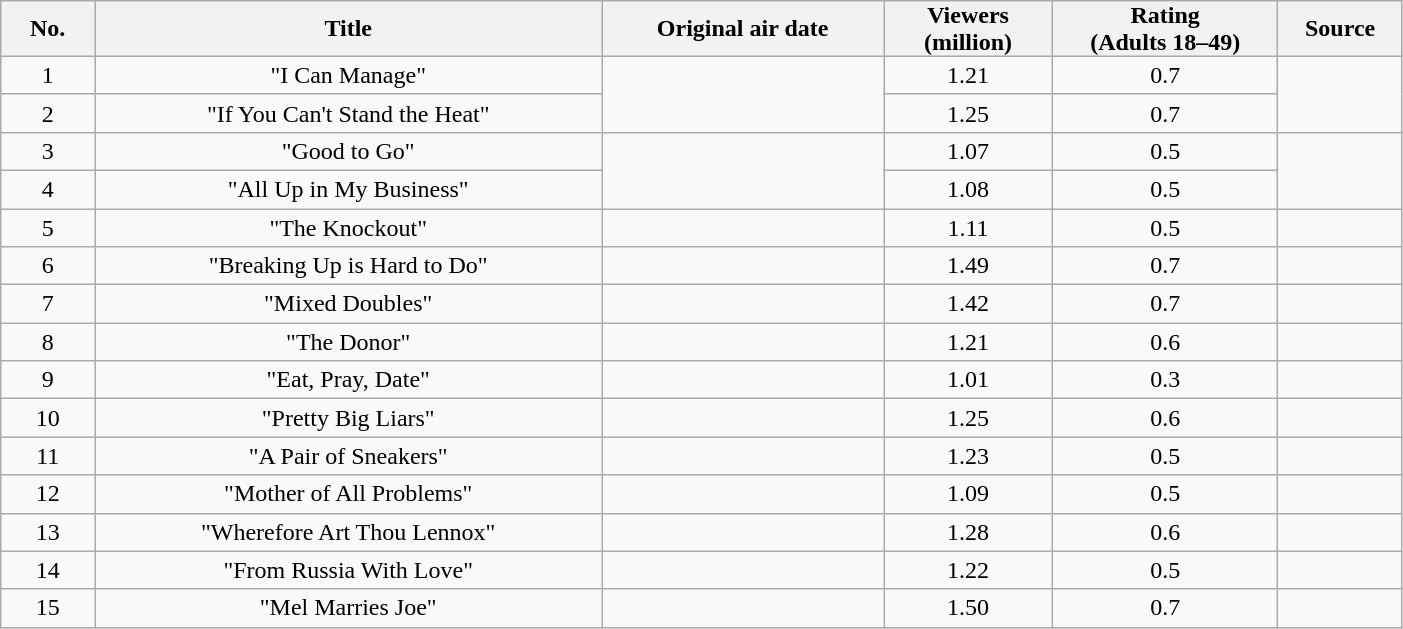<table class="wikitable plainrowheaders" style="text-align:center; width:74%;">
<tr>
<th scope="col" style="padding:0 8px; width:5%;">No.</th>
<th scope="col" style="padding:0 8px; width:27%;">Title</th>
<th scope="col" style="padding:0 8px; width:15%;">Original air date</th>
<th scope="col" style="padding:0 8px; width:9%;">Viewers<br>(million)</th>
<th scope="col" style="padding:0 8px; width:12%;">Rating<br>(Adults 18–49)</th>
<th scope="col" style="padding:0 8px; width:6%;">Source</th>
</tr>
<tr>
<td scope="row">1</td>
<td>"I Can Manage"</td>
<td rowspan="2"></td>
<td>1.21 </td>
<td>0.7 </td>
<td rowspan="2"></td>
</tr>
<tr>
<td scope="row">2</td>
<td>"If You Can't Stand the Heat"</td>
<td>1.25 </td>
<td>0.7 </td>
</tr>
<tr>
<td scope="row">3</td>
<td>"Good to Go"</td>
<td rowspan="2"></td>
<td>1.07 </td>
<td>0.5 </td>
<td rowspan="2"></td>
</tr>
<tr>
<td scope="row">4</td>
<td>"All Up in My Business"</td>
<td>1.08 </td>
<td>0.5 </td>
</tr>
<tr>
<td scope="row">5</td>
<td>"The Knockout"</td>
<td></td>
<td>1.11 </td>
<td>0.5 </td>
<td></td>
</tr>
<tr>
<td scope="row">6</td>
<td>"Breaking Up is Hard to Do"</td>
<td></td>
<td>1.49 </td>
<td>0.7 </td>
<td></td>
</tr>
<tr>
<td scope="row">7</td>
<td>"Mixed Doubles"</td>
<td></td>
<td>1.42 </td>
<td>0.7 </td>
<td></td>
</tr>
<tr>
<td scope="row">8</td>
<td>"The Donor"</td>
<td></td>
<td>1.21 </td>
<td>0.6 </td>
<td></td>
</tr>
<tr>
<td scope="row">9</td>
<td>"Eat, Pray, Date"</td>
<td></td>
<td>1.01 </td>
<td>0.3 </td>
<td></td>
</tr>
<tr>
<td scope="row">10</td>
<td>"Pretty Big Liars"</td>
<td></td>
<td>1.25 </td>
<td>0.6 </td>
<td></td>
</tr>
<tr>
<td scope="row">11</td>
<td>"A Pair of Sneakers"</td>
<td></td>
<td>1.23 </td>
<td>0.5 </td>
<td></td>
</tr>
<tr>
<td scope="row">12</td>
<td>"Mother of All Problems"</td>
<td></td>
<td>1.09 </td>
<td>0.5 </td>
<td></td>
</tr>
<tr>
<td scope="row">13</td>
<td>"Wherefore Art Thou Lennox"</td>
<td></td>
<td>1.28 </td>
<td>0.6 </td>
<td></td>
</tr>
<tr>
<td scope="row">14</td>
<td>"From Russia With Love"</td>
<td></td>
<td>1.22 </td>
<td>0.5 </td>
<td></td>
</tr>
<tr>
<td scope="row">15</td>
<td>"Mel Marries Joe"</td>
<td></td>
<td>1.50 </td>
<td>0.7 </td>
<td></td>
</tr>
</table>
